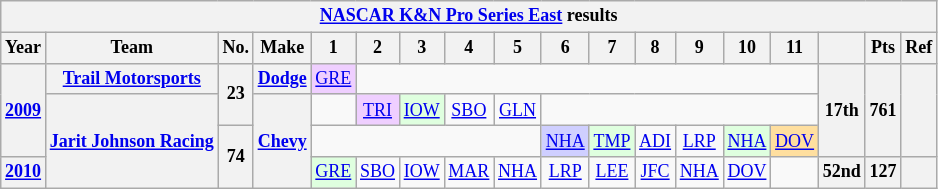<table class="wikitable" style="text-align:center; font-size:75%">
<tr>
<th colspan=18><a href='#'>NASCAR K&N Pro Series East</a> results</th>
</tr>
<tr>
<th>Year</th>
<th>Team</th>
<th>No.</th>
<th>Make</th>
<th>1</th>
<th>2</th>
<th>3</th>
<th>4</th>
<th>5</th>
<th>6</th>
<th>7</th>
<th>8</th>
<th>9</th>
<th>10</th>
<th>11</th>
<th></th>
<th>Pts</th>
<th>Ref</th>
</tr>
<tr>
<th rowspan=3><a href='#'>2009</a></th>
<th><a href='#'>Trail Motorsports</a></th>
<th rowspan=2>23</th>
<th><a href='#'>Dodge</a></th>
<td style="background:#EFCFFF;"><a href='#'>GRE</a><br></td>
<td colspan=10></td>
<th rowspan=3>17th</th>
<th rowspan=3>761</th>
<th rowspan=3></th>
</tr>
<tr>
<th rowspan=3><a href='#'>Jarit Johnson Racing</a></th>
<th rowspan=3><a href='#'>Chevy</a></th>
<td></td>
<td style="background:#EFCFFF;"><a href='#'>TRI</a><br></td>
<td style="background:#DFFFDF;"><a href='#'>IOW</a><br></td>
<td><a href='#'>SBO</a></td>
<td><a href='#'>GLN</a></td>
<td colspan=6></td>
</tr>
<tr>
<th rowspan=2>74</th>
<td colspan=5></td>
<td style="background:#CFCFFF;"><a href='#'>NHA</a><br></td>
<td style="background:#DFFFDF;"><a href='#'>TMP</a><br></td>
<td><a href='#'>ADI</a></td>
<td><a href='#'>LRP</a></td>
<td style="background:#DFFFDF;"><a href='#'>NHA</a><br></td>
<td style="background:#FFDF9F;"><a href='#'>DOV</a><br></td>
</tr>
<tr>
<th><a href='#'>2010</a></th>
<td style="background:#DFFFDF;"><a href='#'>GRE</a><br></td>
<td><a href='#'>SBO</a></td>
<td><a href='#'>IOW</a></td>
<td><a href='#'>MAR</a></td>
<td><a href='#'>NHA</a></td>
<td><a href='#'>LRP</a></td>
<td><a href='#'>LEE</a></td>
<td><a href='#'>JFC</a></td>
<td><a href='#'>NHA</a></td>
<td><a href='#'>DOV</a></td>
<td></td>
<th>52nd</th>
<th>127</th>
<th></th>
</tr>
</table>
